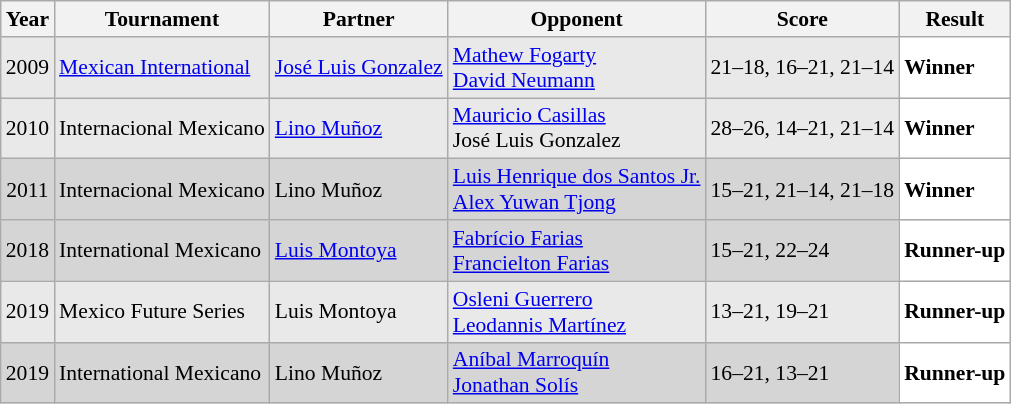<table class="sortable wikitable" style="font-size: 90%;">
<tr>
<th>Year</th>
<th>Tournament</th>
<th>Partner</th>
<th>Opponent</th>
<th>Score</th>
<th>Result</th>
</tr>
<tr style="background:#E9E9E9">
<td align="center">2009</td>
<td align="left"><a href='#'>Mexican International</a></td>
<td align="left"> <a href='#'>José Luis Gonzalez</a></td>
<td align="left"> <a href='#'>Mathew Fogarty</a><br> <a href='#'>David Neumann</a></td>
<td align="left">21–18, 16–21, 21–14</td>
<td style="text-align:left; background:white"> <strong>Winner</strong></td>
</tr>
<tr style="background:#E9E9E9">
<td align="center">2010</td>
<td align="left">Internacional Mexicano</td>
<td align="left"> <a href='#'>Lino Muñoz</a></td>
<td align="left"> <a href='#'>Mauricio Casillas</a><br> José Luis Gonzalez</td>
<td align="left">28–26, 14–21, 21–14</td>
<td style="text-align:left; background:white"> <strong>Winner</strong></td>
</tr>
<tr style="background:#D5D5D5">
<td align="center">2011</td>
<td align="left">Internacional Mexicano</td>
<td align="left"> Lino Muñoz</td>
<td align="left"> <a href='#'>Luis Henrique dos Santos Jr.</a><br> <a href='#'>Alex Yuwan Tjong</a></td>
<td align="left">15–21, 21–14, 21–18</td>
<td style="text-align:left; background:white"> <strong>Winner</strong></td>
</tr>
<tr style="background:#D5D5D5">
<td align="center">2018</td>
<td align="left">International Mexicano</td>
<td align="left"> <a href='#'>Luis Montoya</a></td>
<td align="left"> <a href='#'>Fabrício Farias</a><br> <a href='#'>Francielton Farias</a></td>
<td align="left">15–21, 22–24</td>
<td style="text-align:left; background:white"> <strong>Runner-up</strong></td>
</tr>
<tr style="background:#E9E9E9">
<td align="center">2019</td>
<td align="left">Mexico Future Series</td>
<td align="left"> Luis Montoya</td>
<td align="left"> <a href='#'>Osleni Guerrero</a><br> <a href='#'>Leodannis Martínez</a></td>
<td align="left">13–21, 19–21</td>
<td style="text-align:left; background:white"> <strong>Runner-up</strong></td>
</tr>
<tr style="background:#D5D5D5">
<td align="center">2019</td>
<td align="left">International Mexicano</td>
<td align="left"> Lino Muñoz</td>
<td align="left"> <a href='#'>Aníbal Marroquín</a><br> <a href='#'>Jonathan Solís</a></td>
<td align="left">16–21, 13–21</td>
<td style="text-align:left; background:white"> <strong>Runner-up</strong></td>
</tr>
</table>
